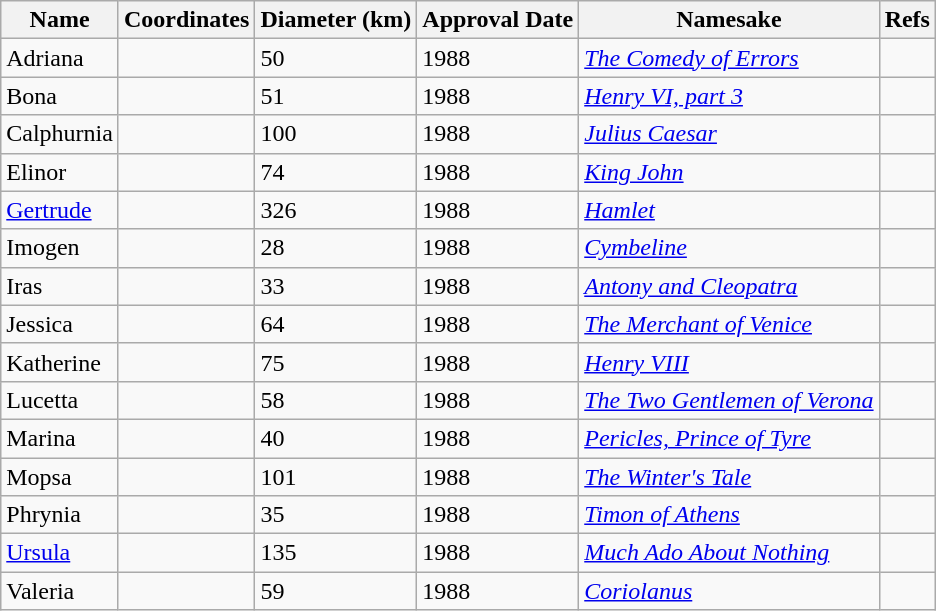<table class="wikitable">
<tr>
<th>Name</th>
<th>Coordinates</th>
<th>Diameter (km)</th>
<th>Approval Date</th>
<th>Namesake</th>
<th>Refs</th>
</tr>
<tr>
<td>Adriana</td>
<td></td>
<td>50</td>
<td>1988</td>
<td><em><a href='#'>The Comedy of Errors</a></em></td>
<td></td>
</tr>
<tr>
<td>Bona</td>
<td></td>
<td>51</td>
<td>1988</td>
<td><em><a href='#'>Henry VI, part 3</a></em></td>
<td></td>
</tr>
<tr>
<td>Calphurnia</td>
<td></td>
<td>100</td>
<td>1988</td>
<td><em><a href='#'>Julius Caesar</a></em></td>
<td></td>
</tr>
<tr>
<td>Elinor</td>
<td></td>
<td>74</td>
<td>1988</td>
<td><em><a href='#'>King John</a></em></td>
<td></td>
</tr>
<tr>
<td><a href='#'>Gertrude</a></td>
<td></td>
<td>326</td>
<td>1988</td>
<td><em><a href='#'>Hamlet</a></em></td>
<td></td>
</tr>
<tr>
<td>Imogen</td>
<td></td>
<td>28</td>
<td>1988</td>
<td><em><a href='#'>Cymbeline</a></em></td>
<td></td>
</tr>
<tr>
<td>Iras</td>
<td></td>
<td>33</td>
<td>1988</td>
<td><em><a href='#'>Antony and Cleopatra</a></em></td>
<td></td>
</tr>
<tr>
<td>Jessica</td>
<td></td>
<td>64</td>
<td>1988</td>
<td><em><a href='#'>The Merchant of Venice</a></em></td>
<td></td>
</tr>
<tr>
<td>Katherine</td>
<td></td>
<td>75</td>
<td>1988</td>
<td><em><a href='#'>Henry VIII</a></em></td>
<td></td>
</tr>
<tr>
<td>Lucetta</td>
<td></td>
<td>58</td>
<td>1988</td>
<td><em><a href='#'>The Two Gentlemen of Verona</a></em></td>
<td></td>
</tr>
<tr>
<td>Marina</td>
<td></td>
<td>40</td>
<td>1988</td>
<td><em><a href='#'>Pericles, Prince of Tyre</a></em></td>
<td></td>
</tr>
<tr>
<td>Mopsa</td>
<td></td>
<td>101</td>
<td>1988</td>
<td><em><a href='#'>The Winter's Tale</a></em></td>
<td></td>
</tr>
<tr>
<td>Phrynia</td>
<td></td>
<td>35</td>
<td>1988</td>
<td><em><a href='#'>Timon of Athens</a></em></td>
<td></td>
</tr>
<tr>
<td><a href='#'>Ursula</a></td>
<td></td>
<td>135</td>
<td>1988</td>
<td><em><a href='#'>Much Ado About Nothing</a></em></td>
<td></td>
</tr>
<tr>
<td>Valeria</td>
<td></td>
<td>59</td>
<td>1988</td>
<td><em><a href='#'>Coriolanus</a></em></td>
<td></td>
</tr>
</table>
